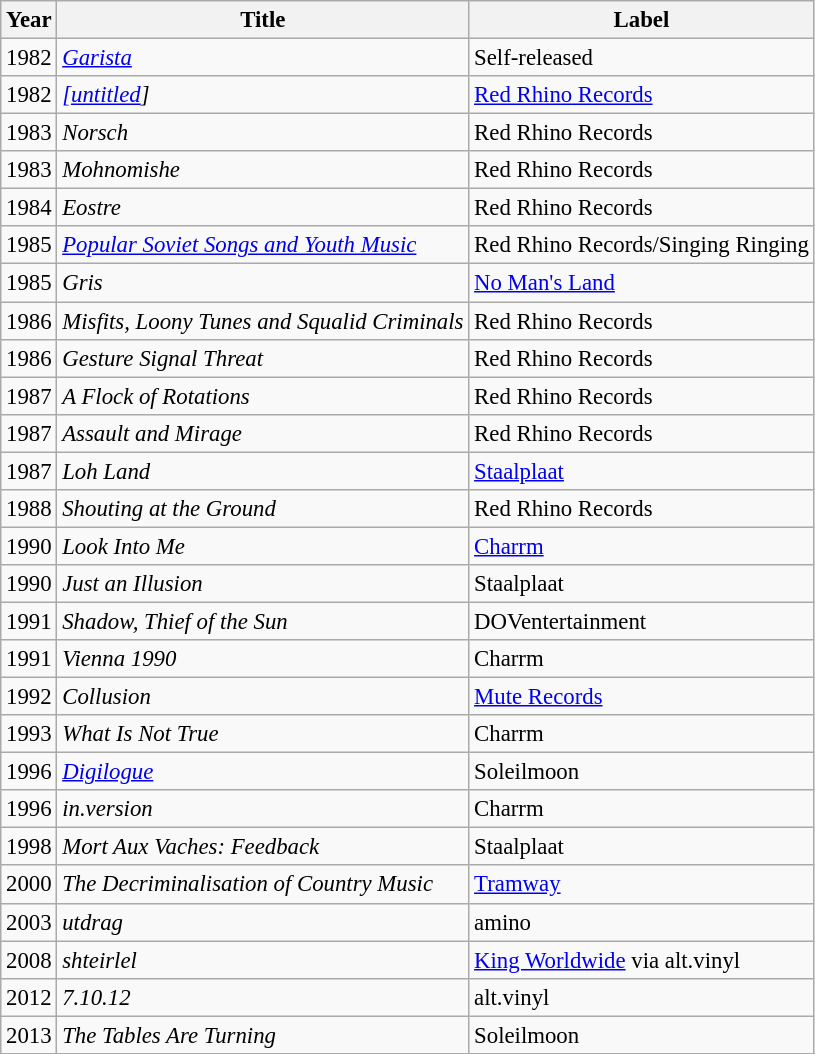<table class="wikitable" style="font-size:95%;">
<tr>
<th>Year</th>
<th>Title</th>
<th>Label</th>
</tr>
<tr>
<td>1982</td>
<td><em><a href='#'>Garista</a></em></td>
<td>Self-released</td>
</tr>
<tr>
<td>1982</td>
<td><em><a href='#'>[untitled</a>]</em></td>
<td><a href='#'>Red Rhino Records</a></td>
</tr>
<tr>
<td>1983</td>
<td><em>Norsch</em></td>
<td>Red Rhino Records</td>
</tr>
<tr>
<td>1983</td>
<td><em>Mohnomishe</em></td>
<td>Red Rhino Records</td>
</tr>
<tr>
<td>1984</td>
<td><em>Eostre</em></td>
<td>Red Rhino Records</td>
</tr>
<tr>
<td>1985</td>
<td><em><a href='#'>Popular Soviet Songs and Youth Music</a></em></td>
<td>Red Rhino Records/Singing Ringing</td>
</tr>
<tr>
<td>1985</td>
<td><em>Gris</em></td>
<td><a href='#'>No Man's Land</a></td>
</tr>
<tr>
<td>1986</td>
<td><em>Misfits, Loony Tunes and Squalid Criminals</em></td>
<td>Red Rhino Records</td>
</tr>
<tr>
<td>1986</td>
<td><em>Gesture Signal Threat</em></td>
<td>Red Rhino Records</td>
</tr>
<tr>
<td>1987</td>
<td><em>A Flock of Rotations</em></td>
<td>Red Rhino Records</td>
</tr>
<tr>
<td>1987</td>
<td><em>Assault and Mirage</em></td>
<td>Red Rhino Records</td>
</tr>
<tr>
<td>1987</td>
<td><em>Loh Land</em></td>
<td><a href='#'>Staalplaat</a></td>
</tr>
<tr>
<td>1988</td>
<td><em>Shouting at the Ground</em></td>
<td>Red Rhino Records</td>
</tr>
<tr>
<td>1990</td>
<td><em>Look Into Me</em></td>
<td><a href='#'>Charrm</a></td>
</tr>
<tr>
<td>1990</td>
<td><em>Just an Illusion</em></td>
<td>Staalplaat</td>
</tr>
<tr>
<td>1991</td>
<td><em>Shadow, Thief of the Sun</em></td>
<td>DOVentertainment</td>
</tr>
<tr>
<td>1991</td>
<td><em>Vienna 1990</em></td>
<td>Charrm</td>
</tr>
<tr>
<td>1992</td>
<td><em>Collusion</em></td>
<td><a href='#'>Mute Records</a></td>
</tr>
<tr>
<td>1993</td>
<td><em>What Is Not True</em></td>
<td>Charrm</td>
</tr>
<tr>
<td>1996</td>
<td><em><a href='#'>Digilogue</a></em></td>
<td>Soleilmoon</td>
</tr>
<tr>
<td>1996</td>
<td><em>in.version</em></td>
<td>Charrm</td>
</tr>
<tr>
<td>1998</td>
<td><em>Mort Aux Vaches: Feedback</em></td>
<td>Staalplaat</td>
</tr>
<tr>
<td>2000</td>
<td><em>The Decriminalisation of Country Music</em></td>
<td><a href='#'>Tramway</a></td>
</tr>
<tr>
<td>2003</td>
<td><em>utdrag</em></td>
<td>amino</td>
</tr>
<tr>
<td>2008</td>
<td><em>shteirlel</em></td>
<td><a href='#'>King Worldwide</a> via alt.vinyl</td>
</tr>
<tr>
<td>2012</td>
<td><em>7.10.12</em></td>
<td>alt.vinyl</td>
</tr>
<tr>
<td>2013</td>
<td><em>The Tables Are Turning</em></td>
<td>Soleilmoon</td>
</tr>
<tr>
</tr>
</table>
